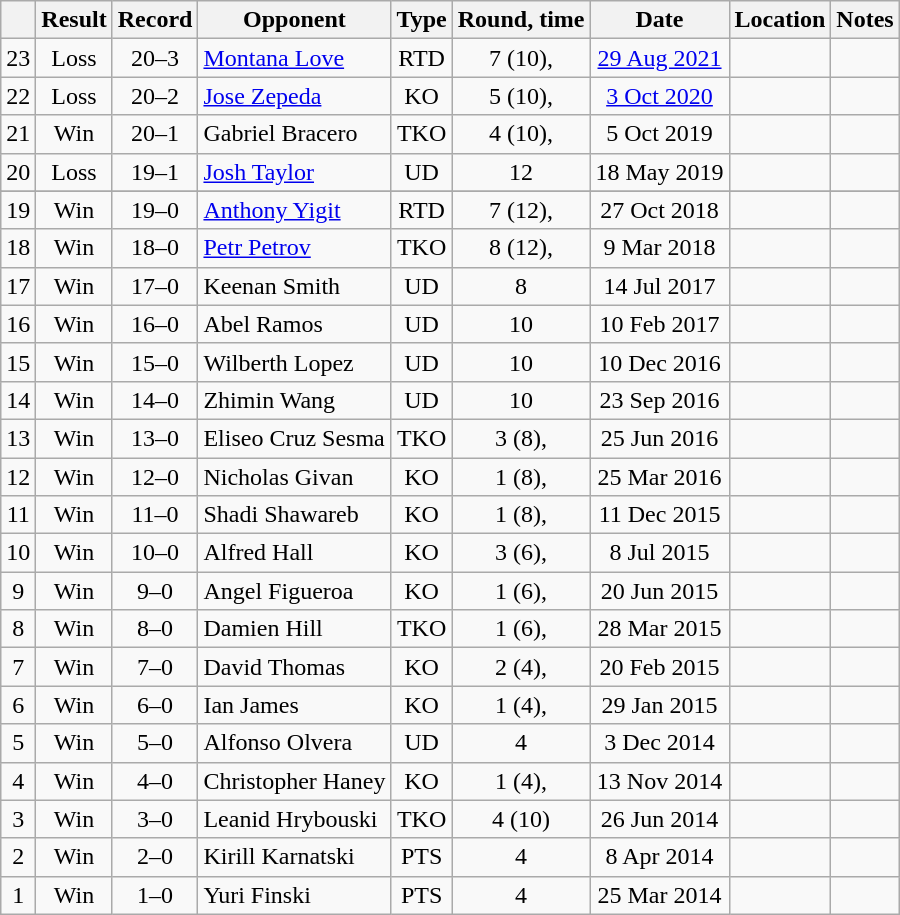<table class="wikitable" style="text-align:center">
<tr>
<th></th>
<th>Result</th>
<th>Record</th>
<th>Opponent</th>
<th>Type</th>
<th>Round, time</th>
<th>Date</th>
<th>Location</th>
<th>Notes</th>
</tr>
<tr>
<td>23</td>
<td>Loss</td>
<td>20–3</td>
<td style="text-align:left;"><a href='#'>Montana Love</a></td>
<td>RTD</td>
<td>7 (10), </td>
<td><a href='#'>29 Aug 2021</a></td>
<td style="text-align:left;"></td>
<td></td>
</tr>
<tr>
<td>22</td>
<td>Loss</td>
<td>20–2</td>
<td align=left><a href='#'>Jose Zepeda</a></td>
<td>KO</td>
<td>5 (10), </td>
<td><a href='#'>3 Oct 2020</a></td>
<td align=left></td>
<td align=left></td>
</tr>
<tr>
<td>21</td>
<td>Win</td>
<td>20–1</td>
<td align=left>Gabriel Bracero</td>
<td>TKO</td>
<td>4 (10), </td>
<td>5 Oct 2019</td>
<td align=left></td>
<td align=left></td>
</tr>
<tr>
<td>20</td>
<td>Loss</td>
<td>19–1</td>
<td align=left><a href='#'>Josh Taylor</a></td>
<td>UD</td>
<td>12</td>
<td>18 May 2019</td>
<td align=left></td>
<td align=left></td>
</tr>
<tr>
</tr>
<tr>
<td>19</td>
<td>Win</td>
<td>19–0</td>
<td align=left><a href='#'>Anthony Yigit</a></td>
<td>RTD</td>
<td>7 (12), </td>
<td>27 Oct 2018</td>
<td align=left></td>
<td align=left></td>
</tr>
<tr>
<td>18</td>
<td>Win</td>
<td>18–0</td>
<td align=left><a href='#'>Petr Petrov</a></td>
<td>TKO</td>
<td>8 (12), </td>
<td>9 Mar 2018</td>
<td align=left></td>
<td></td>
</tr>
<tr>
<td>17</td>
<td>Win</td>
<td>17–0</td>
<td align=left>Keenan Smith</td>
<td>UD</td>
<td>8</td>
<td>14 Jul 2017</td>
<td align=left></td>
<td></td>
</tr>
<tr>
<td>16</td>
<td>Win</td>
<td>16–0</td>
<td align=left>Abel Ramos</td>
<td>UD</td>
<td>10</td>
<td>10 Feb 2017</td>
<td align=left></td>
<td align=left></td>
</tr>
<tr>
<td>15</td>
<td>Win</td>
<td>15–0</td>
<td align=left>Wilberth Lopez</td>
<td>UD</td>
<td>10</td>
<td>10 Dec 2016</td>
<td align=left></td>
<td></td>
</tr>
<tr>
<td>14</td>
<td>Win</td>
<td>14–0</td>
<td align=left>Zhimin Wang</td>
<td>UD</td>
<td>10</td>
<td>23 Sep 2016</td>
<td align=left></td>
<td align=left></td>
</tr>
<tr>
<td>13</td>
<td>Win</td>
<td>13–0</td>
<td align=left>Eliseo Cruz Sesma</td>
<td>TKO</td>
<td>3 (8), </td>
<td>25 Jun 2016</td>
<td align=left></td>
<td></td>
</tr>
<tr>
<td>12</td>
<td>Win</td>
<td>12–0</td>
<td align=left>Nicholas Givan</td>
<td>KO</td>
<td>1 (8), </td>
<td>25 Mar 2016</td>
<td align=left></td>
<td align=left></td>
</tr>
<tr>
<td>11</td>
<td>Win</td>
<td>11–0</td>
<td align=left>Shadi Shawareb</td>
<td>KO</td>
<td>1 (8), </td>
<td>11 Dec 2015</td>
<td align=left></td>
<td></td>
</tr>
<tr>
<td>10</td>
<td>Win</td>
<td>10–0</td>
<td align=left>Alfred Hall</td>
<td>KO</td>
<td>3 (6), </td>
<td>8 Jul 2015</td>
<td align=left></td>
<td></td>
</tr>
<tr>
<td>9</td>
<td>Win</td>
<td>9–0</td>
<td align=left>Angel Figueroa</td>
<td>KO</td>
<td>1 (6), </td>
<td>20 Jun 2015</td>
<td align=left></td>
<td></td>
</tr>
<tr>
<td>8</td>
<td>Win</td>
<td>8–0</td>
<td align=left>Damien Hill</td>
<td>TKO</td>
<td>1 (6), </td>
<td>28 Mar 2015</td>
<td align=left></td>
<td></td>
</tr>
<tr>
<td>7</td>
<td>Win</td>
<td>7–0</td>
<td align=left>David Thomas</td>
<td>KO</td>
<td>2 (4), </td>
<td>20 Feb 2015</td>
<td align=left></td>
<td></td>
</tr>
<tr>
<td>6</td>
<td>Win</td>
<td>6–0</td>
<td align=left>Ian James</td>
<td>KO</td>
<td>1 (4), </td>
<td>29 Jan 2015</td>
<td align=left></td>
<td></td>
</tr>
<tr>
<td>5</td>
<td>Win</td>
<td>5–0</td>
<td align=left>Alfonso Olvera</td>
<td>UD</td>
<td>4</td>
<td>3 Dec 2014</td>
<td align=left></td>
<td></td>
</tr>
<tr>
<td>4</td>
<td>Win</td>
<td>4–0</td>
<td align=left>Christopher Haney</td>
<td>KO</td>
<td>1 (4), </td>
<td>13 Nov 2014</td>
<td align=left></td>
<td></td>
</tr>
<tr>
<td>3</td>
<td>Win</td>
<td>3–0</td>
<td align=left>Leanid Hrybouski</td>
<td>TKO</td>
<td>4 (10)</td>
<td>26 Jun 2014</td>
<td align=left></td>
<td align=left></td>
</tr>
<tr>
<td>2</td>
<td>Win</td>
<td>2–0</td>
<td align=left>Kirill Karnatski</td>
<td>PTS</td>
<td>4</td>
<td>8 Apr 2014</td>
<td align=left></td>
<td></td>
</tr>
<tr>
<td>1</td>
<td>Win</td>
<td>1–0</td>
<td align=left>Yuri Finski</td>
<td>PTS</td>
<td>4</td>
<td>25 Mar 2014</td>
<td align=left></td>
<td></td>
</tr>
</table>
